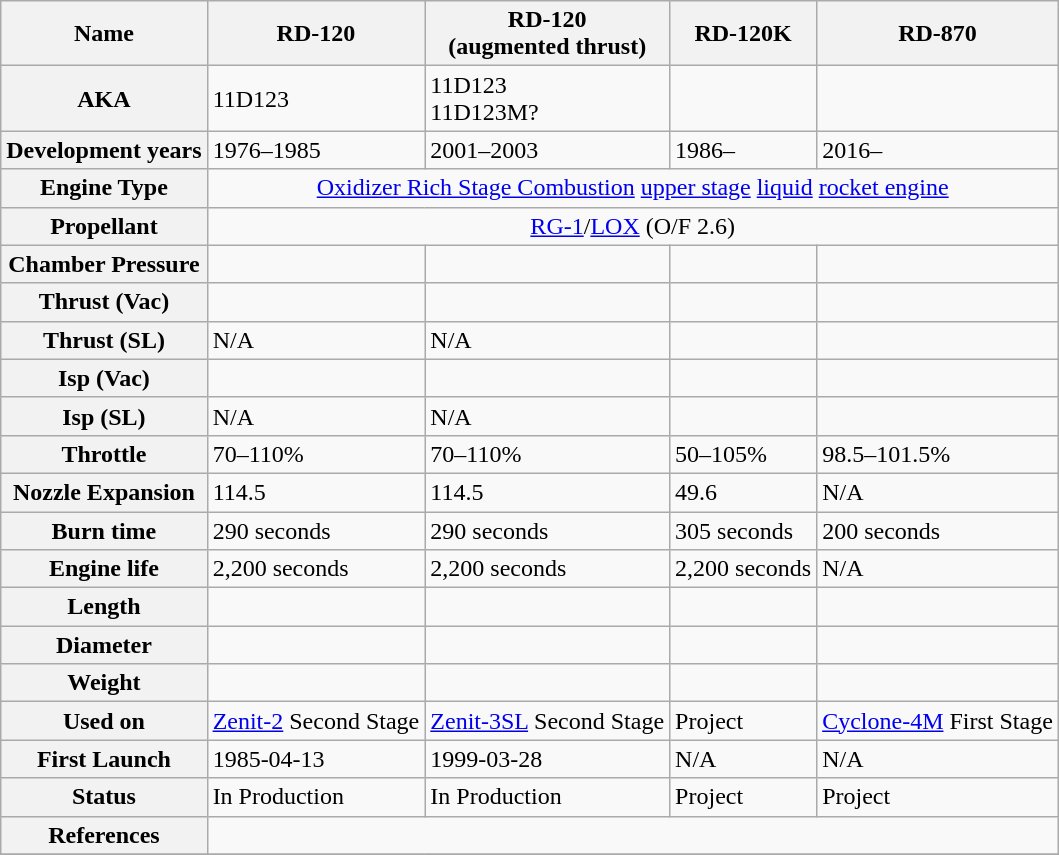<table class="wikitable">
<tr>
<th>Name</th>
<th>RD-120</th>
<th>RD-120<br>(augmented thrust)</th>
<th>RD-120K</th>
<th>RD-870</th>
</tr>
<tr>
<th>AKA</th>
<td>11D123</td>
<td>11D123<br>11D123M?</td>
<td></td>
</tr>
<tr>
<th>Development years</th>
<td>1976–1985</td>
<td>2001–2003</td>
<td>1986–</td>
<td>2016–</td>
</tr>
<tr>
<th>Engine Type</th>
<td colspan="4" style="text-align: center;"><a href='#'>Oxidizer Rich Stage Combustion</a> <a href='#'>upper stage</a> <a href='#'>liquid</a> <a href='#'>rocket engine</a></td>
</tr>
<tr>
<th>Propellant</th>
<td colspan="4" style="text-align: center;"><a href='#'>RG-1</a>/<a href='#'>LOX</a> (O/F 2.6)</td>
</tr>
<tr>
<th>Chamber Pressure</th>
<td></td>
<td></td>
<td></td>
<td></td>
</tr>
<tr>
<th>Thrust (Vac)</th>
<td></td>
<td></td>
<td></td>
<td></td>
</tr>
<tr>
<th>Thrust (SL)</th>
<td>N/A</td>
<td>N/A</td>
<td></td>
<td></td>
</tr>
<tr>
<th>Isp (Vac)</th>
<td></td>
<td></td>
<td></td>
<td></td>
</tr>
<tr>
<th>Isp (SL)</th>
<td>N/A</td>
<td>N/A</td>
<td></td>
<td></td>
</tr>
<tr>
<th>Throttle</th>
<td>70–110%</td>
<td>70–110%</td>
<td>50–105%</td>
<td>98.5–101.5%</td>
</tr>
<tr>
<th>Nozzle Expansion</th>
<td>114.5</td>
<td>114.5</td>
<td>49.6</td>
<td>N/A</td>
</tr>
<tr>
<th>Burn time</th>
<td>290 seconds</td>
<td>290 seconds</td>
<td>305 seconds</td>
<td>200 seconds</td>
</tr>
<tr>
<th>Engine life</th>
<td>2,200 seconds</td>
<td>2,200 seconds</td>
<td>2,200 seconds</td>
<td>N/A</td>
</tr>
<tr>
<th>Length</th>
<td></td>
<td></td>
<td></td>
<td></td>
</tr>
<tr>
<th>Diameter</th>
<td></td>
<td></td>
<td></td>
<td></td>
</tr>
<tr>
<th>Weight</th>
<td></td>
<td></td>
<td></td>
<td></td>
</tr>
<tr>
<th>Used on</th>
<td><a href='#'>Zenit-2</a> Second Stage</td>
<td><a href='#'>Zenit-3SL</a> Second Stage</td>
<td>Project</td>
<td><a href='#'>Cyclone-4M</a> First Stage</td>
</tr>
<tr>
<th>First Launch</th>
<td>1985-04-13</td>
<td>1999-03-28</td>
<td>N/A</td>
<td>N/A</td>
</tr>
<tr>
<th>Status</th>
<td>In Production</td>
<td>In Production</td>
<td>Project</td>
<td>Project</td>
</tr>
<tr>
<th>References</th>
<td colspan="4" style="text-align: left;"></td>
</tr>
<tr>
</tr>
</table>
